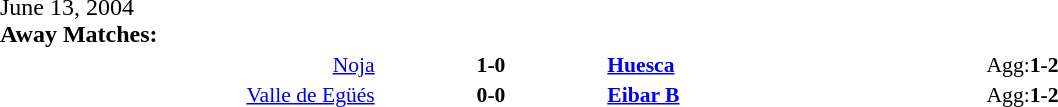<table width=100% cellspacing=1>
<tr>
<th width=20%></th>
<th width=12%></th>
<th width=20%></th>
<th></th>
</tr>
<tr>
<td>June 13, 2004<br><strong>Away Matches:</strong></td>
</tr>
<tr style=font-size:90%>
<td align=right><a href='#'>Noja</a></td>
<td align=center><strong>1-0</strong></td>
<td><strong><a href='#'>Huesca</a></strong></td>
<td>Agg:<strong>1-2</strong></td>
</tr>
<tr style=font-size:90%>
<td align=right><a href='#'>Valle de Egüés</a></td>
<td align=center><strong>0-0</strong></td>
<td><strong><a href='#'>Eibar B</a></strong></td>
<td>Agg:<strong>1-2</strong></td>
</tr>
</table>
